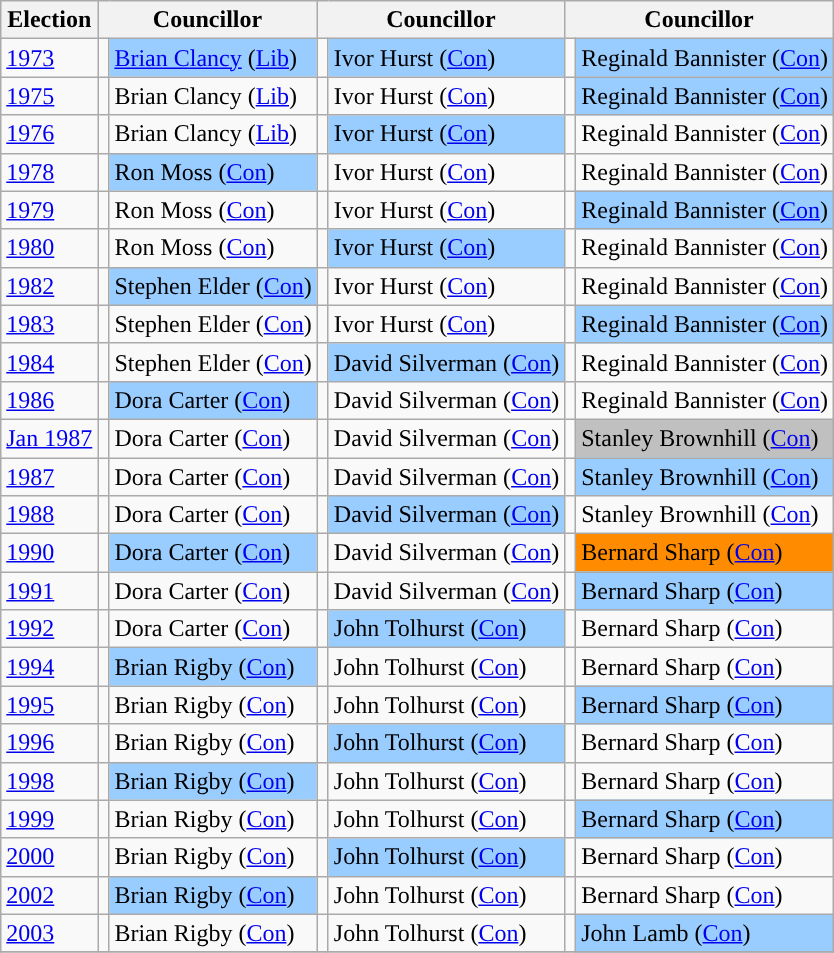<table class="wikitable">
<tr>
<th>Election</th>
<th colspan="2">Councillor</th>
<th colspan="2">Councillor</th>
<th colspan="2">Councillor</th>
</tr>
<tr>
<td><a href='#'>1973</a></td>
<td style="background-color: "></td>
<td bgcolor="#99CCFF"><a href='#'>Brian Clancy</a> (<a href='#'>Lib</a>)</td>
<td style="background-color: "></td>
<td bgcolor="#99CCFF">Ivor Hurst (<a href='#'>Con</a>)</td>
<td style="background-color: "></td>
<td bgcolor="#99CCFF">Reginald Bannister (<a href='#'>Con</a>)</td>
</tr>
<tr>
<td><a href='#'>1975</a></td>
<td style="background-color: "></td>
<td>Brian Clancy (<a href='#'>Lib</a>)</td>
<td style="background-color: "></td>
<td>Ivor Hurst (<a href='#'>Con</a>)</td>
<td style="background-color: "></td>
<td bgcolor="#99CCFF">Reginald Bannister (<a href='#'>Con</a>)</td>
</tr>
<tr>
<td><a href='#'>1976</a></td>
<td style="background-color: "></td>
<td>Brian Clancy (<a href='#'>Lib</a>)</td>
<td style="background-color: "></td>
<td bgcolor="#99CCFF">Ivor Hurst (<a href='#'>Con</a>)</td>
<td style="background-color: "></td>
<td>Reginald Bannister (<a href='#'>Con</a>)</td>
</tr>
<tr>
<td><a href='#'>1978</a></td>
<td style="background-color: "></td>
<td bgcolor="#99CCFF">Ron Moss (<a href='#'>Con</a>)</td>
<td style="background-color: "></td>
<td>Ivor Hurst (<a href='#'>Con</a>)</td>
<td style="background-color: "></td>
<td>Reginald Bannister (<a href='#'>Con</a>)</td>
</tr>
<tr>
<td><a href='#'>1979</a></td>
<td style="background-color: "></td>
<td>Ron Moss (<a href='#'>Con</a>)</td>
<td style="background-color: "></td>
<td>Ivor Hurst (<a href='#'>Con</a>)</td>
<td style="background-color: "></td>
<td bgcolor="#99CCFF">Reginald Bannister (<a href='#'>Con</a>)</td>
</tr>
<tr>
<td><a href='#'>1980</a></td>
<td style="background-color: "></td>
<td>Ron Moss (<a href='#'>Con</a>)</td>
<td style="background-color: "></td>
<td bgcolor="#99CCFF">Ivor Hurst (<a href='#'>Con</a>)</td>
<td style="background-color: "></td>
<td>Reginald Bannister (<a href='#'>Con</a>)</td>
</tr>
<tr>
<td><a href='#'>1982</a></td>
<td style="background-color: "></td>
<td bgcolor="#99CCFF">Stephen Elder (<a href='#'>Con</a>)</td>
<td style="background-color: "></td>
<td>Ivor Hurst (<a href='#'>Con</a>)</td>
<td style="background-color: "></td>
<td>Reginald Bannister (<a href='#'>Con</a>)</td>
</tr>
<tr>
<td><a href='#'>1983</a></td>
<td style="background-color: "></td>
<td>Stephen Elder (<a href='#'>Con</a>)</td>
<td style="background-color: "></td>
<td>Ivor Hurst (<a href='#'>Con</a>)</td>
<td style="background-color: "></td>
<td bgcolor="#99CCFF">Reginald Bannister (<a href='#'>Con</a>)</td>
</tr>
<tr>
<td><a href='#'>1984</a></td>
<td style="background-color: "></td>
<td>Stephen Elder (<a href='#'>Con</a>)</td>
<td style="background-color: "></td>
<td bgcolor="#99CCFF">David Silverman (<a href='#'>Con</a>)</td>
<td style="background-color: "></td>
<td>Reginald Bannister (<a href='#'>Con</a>)</td>
</tr>
<tr>
<td><a href='#'>1986</a></td>
<td style="background-color: "></td>
<td bgcolor="#99CCFF">Dora Carter (<a href='#'>Con</a>)</td>
<td style="background-color: "></td>
<td>David Silverman (<a href='#'>Con</a>)</td>
<td style="background-color: "></td>
<td>Reginald Bannister (<a href='#'>Con</a>)</td>
</tr>
<tr>
<td><a href='#'>Jan 1987</a></td>
<td style="background-color: "></td>
<td>Dora Carter (<a href='#'>Con</a>)</td>
<td style="background-color: "></td>
<td>David Silverman (<a href='#'>Con</a>)</td>
<td style="background-color: "></td>
<td bgcolor="#C0C0C0">Stanley Brownhill (<a href='#'>Con</a>)</td>
</tr>
<tr>
<td><a href='#'>1987</a></td>
<td style="background-color: "></td>
<td>Dora Carter (<a href='#'>Con</a>)</td>
<td style="background-color: "></td>
<td>David Silverman (<a href='#'>Con</a>)</td>
<td style="background-color: "></td>
<td bgcolor="#99CCFF">Stanley Brownhill (<a href='#'>Con</a>)</td>
</tr>
<tr>
<td><a href='#'>1988</a></td>
<td style="background-color: "></td>
<td>Dora Carter (<a href='#'>Con</a>)</td>
<td style="background-color: "></td>
<td bgcolor="#99CCFF">David Silverman (<a href='#'>Con</a>)</td>
<td style="background-color: "></td>
<td>Stanley Brownhill (<a href='#'>Con</a>)</td>
</tr>
<tr>
<td><a href='#'>1990</a></td>
<td style="background-color: "></td>
<td bgcolor="#99CCFF">Dora Carter (<a href='#'>Con</a>)</td>
<td style="background-color: "></td>
<td>David Silverman (<a href='#'>Con</a>)</td>
<td style="background-color: "></td>
<td bgcolor="#FF8C00">Bernard Sharp (<a href='#'>Con</a>)</td>
</tr>
<tr>
<td><a href='#'>1991</a></td>
<td style="background-color: "></td>
<td>Dora Carter (<a href='#'>Con</a>)</td>
<td style="background-color: "></td>
<td>David Silverman (<a href='#'>Con</a>)</td>
<td style="background-color: "></td>
<td bgcolor="#99CCFF">Bernard Sharp (<a href='#'>Con</a>)</td>
</tr>
<tr>
<td><a href='#'>1992</a></td>
<td style="background-color: "></td>
<td>Dora Carter (<a href='#'>Con</a>)</td>
<td style="background-color: "></td>
<td bgcolor="#99CCFF">John Tolhurst (<a href='#'>Con</a>)</td>
<td style="background-color: "></td>
<td>Bernard Sharp (<a href='#'>Con</a>)</td>
</tr>
<tr>
<td><a href='#'>1994</a></td>
<td style="background-color: "></td>
<td bgcolor="#99CCFF">Brian Rigby (<a href='#'>Con</a>)</td>
<td style="background-color: "></td>
<td>John Tolhurst (<a href='#'>Con</a>)</td>
<td style="background-color: "></td>
<td>Bernard Sharp (<a href='#'>Con</a>)</td>
</tr>
<tr>
<td><a href='#'>1995</a></td>
<td style="background-color: "></td>
<td>Brian Rigby (<a href='#'>Con</a>)</td>
<td style="background-color: "></td>
<td>John Tolhurst (<a href='#'>Con</a>)</td>
<td style="background-color: "></td>
<td bgcolor="#99CCFF">Bernard Sharp (<a href='#'>Con</a>)</td>
</tr>
<tr>
<td><a href='#'>1996</a></td>
<td style="background-color: "></td>
<td>Brian Rigby (<a href='#'>Con</a>)</td>
<td style="background-color: "></td>
<td bgcolor="#99CCFF">John Tolhurst (<a href='#'>Con</a>)</td>
<td style="background-color: "></td>
<td>Bernard Sharp (<a href='#'>Con</a>)</td>
</tr>
<tr>
<td><a href='#'>1998</a></td>
<td style="background-color: "></td>
<td bgcolor="#99CCFF">Brian Rigby (<a href='#'>Con</a>)</td>
<td style="background-color: "></td>
<td>John Tolhurst (<a href='#'>Con</a>)</td>
<td style="background-color: "></td>
<td>Bernard Sharp (<a href='#'>Con</a>)</td>
</tr>
<tr>
<td><a href='#'>1999</a></td>
<td style="background-color: "></td>
<td>Brian Rigby (<a href='#'>Con</a>)</td>
<td style="background-color: "></td>
<td>John Tolhurst (<a href='#'>Con</a>)</td>
<td style="background-color: "></td>
<td bgcolor="#99CCFF">Bernard Sharp (<a href='#'>Con</a>)</td>
</tr>
<tr>
<td><a href='#'>2000</a></td>
<td style="background-color: "></td>
<td>Brian Rigby (<a href='#'>Con</a>)</td>
<td style="background-color: "></td>
<td bgcolor="#99CCFF">John Tolhurst (<a href='#'>Con</a>)</td>
<td style="background-color: "></td>
<td>Bernard Sharp (<a href='#'>Con</a>)</td>
</tr>
<tr>
<td><a href='#'>2002</a></td>
<td style="background-color: "></td>
<td bgcolor="#99CCFF">Brian Rigby (<a href='#'>Con</a>)</td>
<td style="background-color: "></td>
<td>John Tolhurst (<a href='#'>Con</a>)</td>
<td style="background-color: "></td>
<td>Bernard Sharp (<a href='#'>Con</a>)</td>
</tr>
<tr>
<td><a href='#'>2003</a></td>
<td style="background-color: "></td>
<td>Brian Rigby (<a href='#'>Con</a>)</td>
<td style="background-color: "></td>
<td>John Tolhurst (<a href='#'>Con</a>)</td>
<td style="background-color: "></td>
<td bgcolor="#99CCFF">John Lamb (<a href='#'>Con</a>)</td>
</tr>
<tr>
</tr>
</table>
